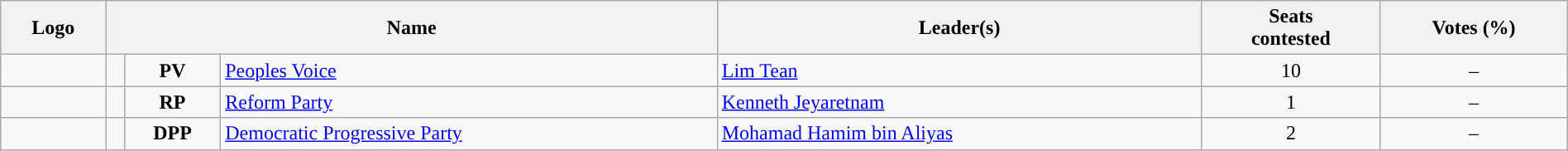<table class="wikitable" style="width:100%;">
<tr>
<th rowspan="1">Logo</th>
<th colspan="3" rowspan="1">Name</th>
<th rowspan="1">Leader(s)</th>
<th rowspan="1">Seats<br>contested</th>
<th rowspan="1">Votes (%)</th>
</tr>
<tr>
<td></td>
<td style="background:"></td>
<td style="text-align:center;"><strong>PV</strong></td>
<td><a href='#'>Peoples Voice</a></td>
<td><a href='#'>Lim Tean</a></td>
<td style="text-align:center;">10</td>
<td style="text-align:center;">–</td>
</tr>
<tr>
<td></td>
<td style="background:"></td>
<td style="text-align:center;"><strong>RP</strong></td>
<td><a href='#'>Reform Party</a></td>
<td><a href='#'>Kenneth Jeyaretnam</a></td>
<td style="text-align:center;">1</td>
<td style="text-align:center;">–</td>
</tr>
<tr>
<td></td>
<td style="background:"></td>
<td style="text-align:center;"><strong>DPP</strong></td>
<td><a href='#'>Democratic Progressive Party</a></td>
<td><a href='#'>Mohamad Hamim bin Aliyas</a></td>
<td style="text-align:center;">2</td>
<td style="text-align:center;">–</td>
</tr>
</table>
